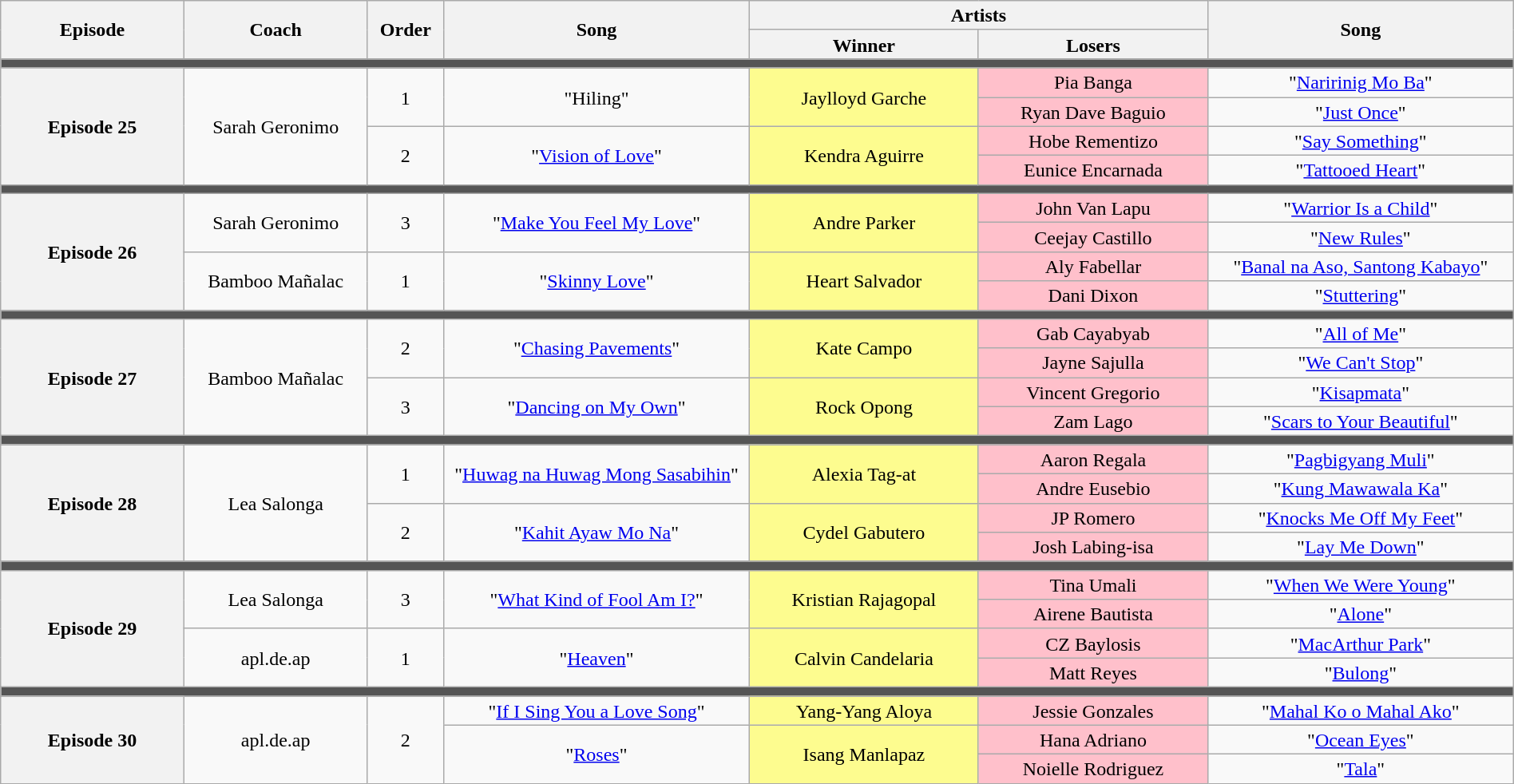<table class="wikitable" style="text-align:center; line-height:17px; width:100%;">
<tr>
<th rowspan="2" width="12%">Episode</th>
<th rowspan="2" width="12%">Coach</th>
<th rowspan="2" width="5%">Order</th>
<th rowspan="2" width="20%">Song</th>
<th colspan="2">Artists</th>
<th rowspan="2" width="20%">Song</th>
</tr>
<tr>
<th width="15%">Winner</th>
<th width="15%">Losers</th>
</tr>
<tr>
<th colspan="7" style="background:#555;"></th>
</tr>
<tr>
<th rowspan="4">Episode 25<br></th>
<td rowspan="4">Sarah Geronimo</td>
<td rowspan="2">1</td>
<td rowspan="2" style="background:#;">"Hiling"</td>
<td rowspan="2" style="background:#fdfc8f;">Jaylloyd Garche</td>
<td style="background:pink;">Pia Banga</td>
<td style="background:;">"<a href='#'>Naririnig Mo Ba</a>"</td>
</tr>
<tr>
<td style="background:pink;">Ryan Dave Baguio</td>
<td style="background:;">"<a href='#'>Just Once</a>"</td>
</tr>
<tr>
<td rowspan="2">2</td>
<td rowspan="2" style="background:#;">"<a href='#'>Vision of Love</a>"</td>
<td rowspan="2" style="background:#fdfc8f;">Kendra Aguirre</td>
<td style="background:pink;">Hobe Rementizo</td>
<td style="background:;">"<a href='#'>Say Something</a>"</td>
</tr>
<tr>
<td style="background:pink;">Eunice Encarnada</td>
<td style="background:;">"<a href='#'>Tattooed Heart</a>"</td>
</tr>
<tr>
<td colspan="7" style="background:#555;"></td>
</tr>
<tr>
<th rowspan="4">Episode 26<br><small></small></th>
<td rowspan="2">Sarah Geronimo</td>
<td rowspan="2">3</td>
<td rowspan="2" style="background:#;">"<a href='#'>Make You Feel My Love</a>"</td>
<td rowspan="2" style="background:#fdfc8f;">Andre Parker</td>
<td style="background:pink;">John Van Lapu</td>
<td style="background:;">"<a href='#'>Warrior Is a Child</a>"</td>
</tr>
<tr>
<td style="background:pink;">Ceejay Castillo</td>
<td style="background:;">"<a href='#'>New Rules</a>"</td>
</tr>
<tr>
<td rowspan="2">Bamboo Mañalac</td>
<td rowspan="2">1</td>
<td rowspan="2" style="background:#;">"<a href='#'>Skinny Love</a>"</td>
<td rowspan="2" style="background:#fdfc8f;">Heart Salvador</td>
<td style="background:pink;">Aly Fabellar</td>
<td style="background:;">"<a href='#'>Banal na Aso, Santong Kabayo</a>"</td>
</tr>
<tr>
<td style="background:pink;">Dani Dixon</td>
<td style="background:;">"<a href='#'>Stuttering</a>"</td>
</tr>
<tr>
<td colspan="7" style="background:#555;"></td>
</tr>
<tr>
<th rowspan="4">Episode 27<br><small></small></th>
<td rowspan="4">Bamboo Mañalac</td>
<td rowspan="2">2</td>
<td rowspan="2" style="background:#;">"<a href='#'>Chasing Pavements</a>"</td>
<td rowspan="2" style="background:#fdfc8f;">Kate Campo</td>
<td style="background:pink;">Gab Cayabyab</td>
<td style="background:;">"<a href='#'>All of Me</a>"</td>
</tr>
<tr>
<td style="background:pink;">Jayne Sajulla</td>
<td style="background:;">"<a href='#'>We Can't Stop</a>"</td>
</tr>
<tr>
<td rowspan="2">3</td>
<td rowspan="2" style="background:#;">"<a href='#'>Dancing on My Own</a>"</td>
<td rowspan="2" style="background:#fdfc8f;">Rock Opong</td>
<td style="background:pink;">Vincent Gregorio</td>
<td style="background:;">"<a href='#'>Kisapmata</a>"</td>
</tr>
<tr>
<td style="background:pink;">Zam Lago</td>
<td style="background:;">"<a href='#'>Scars to Your Beautiful</a>"</td>
</tr>
<tr>
<th colspan="8" style="background:#555;"></th>
</tr>
<tr>
<th rowspan="4">Episode 28<br><small></small></th>
<td rowspan="4">Lea Salonga</td>
<td rowspan="2">1</td>
<td rowspan="2" style="background:#;">"<a href='#'>Huwag na Huwag Mong Sasabihin</a>"</td>
<td rowspan="2" style="background:#fdfc8f;">Alexia Tag-at</td>
<td style="background:pink;">Aaron Regala</td>
<td style="background:;">"<a href='#'>Pagbigyang Muli</a>"</td>
</tr>
<tr>
<td style="background:pink;">Andre Eusebio</td>
<td style="background:;">"<a href='#'>Kung Mawawala Ka</a>"</td>
</tr>
<tr>
<td rowspan="2">2</td>
<td rowspan="2" style="background:#;">"<a href='#'>Kahit Ayaw Mo Na</a>"</td>
<td rowspan="2" style="background:#fdfc8f;">Cydel Gabutero</td>
<td style="background:pink;">JP Romero</td>
<td style="background:;">"<a href='#'>Knocks Me Off My Feet</a>"</td>
</tr>
<tr>
<td style="background:pink;">Josh Labing-isa</td>
<td style="background:;">"<a href='#'>Lay Me Down</a>"</td>
</tr>
<tr>
<td colspan="7" style="background:#555;"></td>
</tr>
<tr>
<th rowspan="4">Episode 29<br><small></small></th>
<td rowspan="2">Lea Salonga</td>
<td rowspan="2">3</td>
<td rowspan="2" style="background:#;">"<a href='#'>What Kind of Fool Am I?</a>"</td>
<td rowspan="2" style="background:#fdfc8f;">Kristian Rajagopal</td>
<td style="background:pink;">Tina Umali</td>
<td style="background:;">"<a href='#'>When We Were Young</a>"</td>
</tr>
<tr>
<td style="background:pink;">Airene Bautista</td>
<td style="background:;">"<a href='#'>Alone</a>"</td>
</tr>
<tr>
<td rowspan="2">apl.de.ap</td>
<td rowspan="2">1</td>
<td rowspan="2" style="background:#;">"<a href='#'>Heaven</a>"</td>
<td rowspan="2" style="background:#fdfc8f;">Calvin Candelaria</td>
<td style="background:pink;">CZ Baylosis</td>
<td style="background:;">"<a href='#'>MacArthur Park</a>"</td>
</tr>
<tr>
<td style="background:pink;">Matt Reyes</td>
<td style="background:;">"<a href='#'>Bulong</a>"</td>
</tr>
<tr>
<td colspan="7" style="background:#555;"></td>
</tr>
<tr>
<th rowspan="4">Episode 30<br><small></small></th>
<td rowspan="4">apl.de.ap</td>
<td rowspan="4">2</td>
<td rowspan="2">"<a href='#'>If I Sing You a Love Song</a>"</td>
<td style="background:#fdfc8f;" rowspan="2">Yang-Yang Aloya</td>
<td style="background:pink;">Jessie Gonzales</td>
<td>"<a href='#'>Mahal Ko o Mahal Ako</a>"</td>
</tr>
<tr>
<td style="background:pink;" rowspan="2">Hana Adriano</td>
<td rowspan="2">"<a href='#'>Ocean Eyes</a>"</td>
</tr>
<tr>
<td rowspan="2">"<a href='#'>Roses</a>"</td>
<td style="background:#fdfc8f;" rowspan="2">Isang Manlapaz</td>
</tr>
<tr>
<td style="background:pink;">Noielle Rodriguez</td>
<td>"<a href='#'>Tala</a>"</td>
</tr>
</table>
